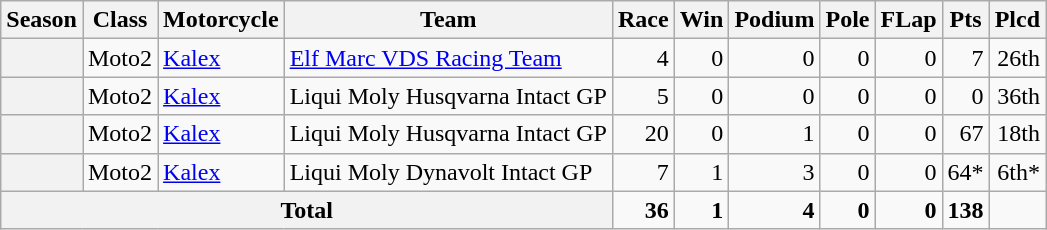<table class="wikitable" style="text-align:right;">
<tr>
<th>Season</th>
<th>Class</th>
<th>Motorcycle</th>
<th>Team</th>
<th>Race</th>
<th>Win</th>
<th>Podium</th>
<th>Pole</th>
<th>FLap</th>
<th>Pts</th>
<th>Plcd</th>
</tr>
<tr>
<th></th>
<td>Moto2</td>
<td style="text-align:left;"><a href='#'>Kalex</a></td>
<td style="text-align:left;"><a href='#'>Elf Marc VDS Racing Team</a></td>
<td>4</td>
<td>0</td>
<td>0</td>
<td>0</td>
<td>0</td>
<td>7</td>
<td>26th</td>
</tr>
<tr>
<th></th>
<td>Moto2</td>
<td style="text-align:left;"><a href='#'>Kalex</a></td>
<td style="text-align:left;">Liqui Moly Husqvarna Intact GP</td>
<td>5</td>
<td>0</td>
<td>0</td>
<td>0</td>
<td>0</td>
<td>0</td>
<td>36th</td>
</tr>
<tr>
<th></th>
<td>Moto2</td>
<td style="text-align:left;"><a href='#'>Kalex</a></td>
<td style="text-align:left;">Liqui Moly Husqvarna Intact GP</td>
<td>20</td>
<td>0</td>
<td>1</td>
<td>0</td>
<td>0</td>
<td>67</td>
<td>18th</td>
</tr>
<tr>
<th></th>
<td>Moto2</td>
<td style="text-align:left;"><a href='#'>Kalex</a></td>
<td style="text-align:left;">Liqui Moly Dynavolt Intact GP</td>
<td>7</td>
<td>1</td>
<td>3</td>
<td>0</td>
<td>0</td>
<td>64*</td>
<td>6th*</td>
</tr>
<tr>
<th colspan="4">Total</th>
<td><strong>36</strong></td>
<td><strong>1</strong></td>
<td><strong>4</strong></td>
<td><strong>0</strong></td>
<td><strong>0</strong></td>
<td><strong>138</strong></td>
<td></td>
</tr>
</table>
